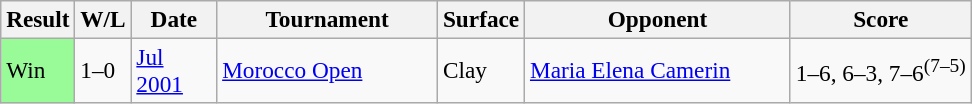<table class="sortable wikitable" style=font-size:97%>
<tr>
<th>Result</th>
<th>W/L</th>
<th style="width:50px;">Date</th>
<th style="width:140px;">Tournament</th>
<th style="width:50px;">Surface</th>
<th style="width:170px;">Opponent</th>
<th class=unsortable>Score</th>
</tr>
<tr>
<td style="background:#98fb98;">Win</td>
<td>1–0</td>
<td><a href='#'>Jul 2001</a></td>
<td><a href='#'>Morocco Open</a></td>
<td>Clay</td>
<td> <a href='#'>Maria Elena Camerin</a></td>
<td>1–6, 6–3, 7–6<sup>(7–5)</sup></td>
</tr>
</table>
